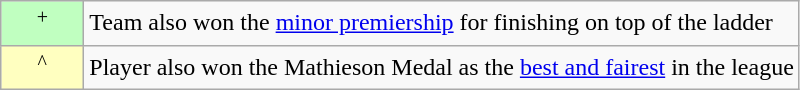<table class="wikitable plainrowheaders">
<tr>
<td style="background:#C0FFC0; width:3em" align="center"><sup>+</sup></td>
<td>Team also won the <a href='#'>minor premiership</a> for finishing on top of the ladder</td>
</tr>
<tr>
<td style="background:#FFFFC0; width:3em" align="center"><sup>^</sup></td>
<td>Player also won the Mathieson Medal as the <a href='#'>best and fairest</a> in the league</td>
</tr>
</table>
